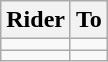<table class="wikitable sortable">
<tr>
<th>Rider</th>
<th>To</th>
</tr>
<tr>
<td></td>
<td></td>
</tr>
<tr>
<td></td>
<td></td>
</tr>
</table>
